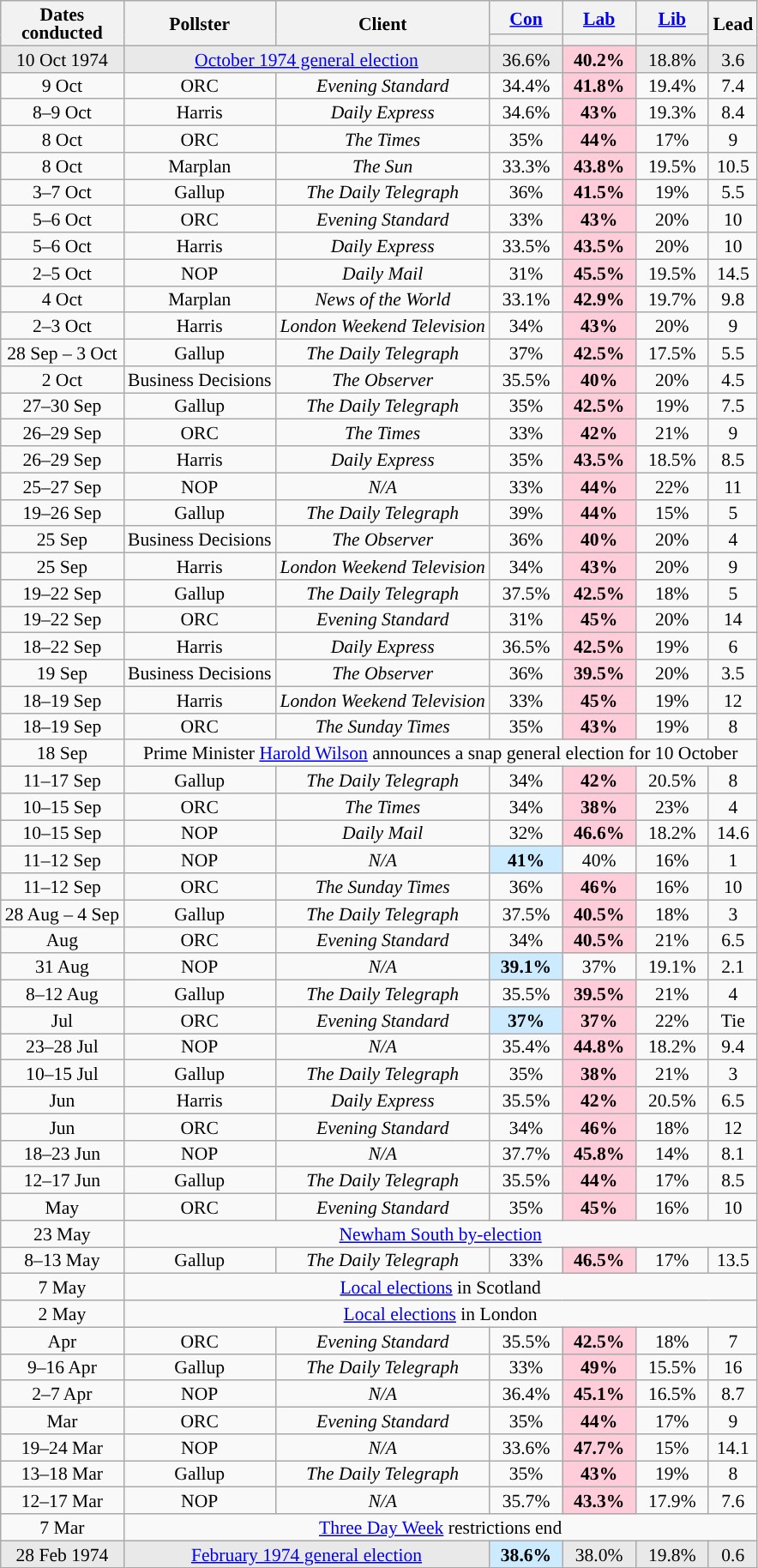<table class="wikitable sortable mw-datatable" style="text-align:center;font-size:90%;line-height:14px;">
<tr>
<th rowspan="2">Dates<br>conducted</th>
<th rowspan="2">Pollster</th>
<th rowspan="2">Client</th>
<th class="unsortable" style="width:50px;"><a href='#'>Con</a></th>
<th class="unsortable" style="width:50px;"><a href='#'>Lab</a></th>
<th class="unsortable" style="width:50px;"><a href='#'>Lib</a></th>
<th rowspan="2">Lead</th>
</tr>
<tr>
<th style="background:"></th>
<th style="background:"></th>
<th style="background:"></th>
</tr>
<tr style="background:#e9e9e9;">
<td>10 Oct 1974</td>
<td colspan="2"><a href='#'>October 1974 general election</a></td>
<td>36.6%</td>
<td style="background:#ffccd9;"><strong>40.2%</strong></td>
<td>18.8%</td>
<td style="background:">3.6</td>
</tr>
<tr>
<td>9 Oct</td>
<td>ORC</td>
<td><em>Evening Standard</em></td>
<td>34.4%</td>
<td style="background:#ffccd9;"><strong>41.8%</strong></td>
<td>19.4%</td>
<td style="background:">7.4</td>
</tr>
<tr>
<td>8–9 Oct</td>
<td>Harris</td>
<td><em>Daily Express</em></td>
<td>34.6%</td>
<td style="background:#ffccd9;"><strong>43%</strong></td>
<td>19.3%</td>
<td style="background:">8.4</td>
</tr>
<tr>
<td>8 Oct</td>
<td>ORC</td>
<td><em>The Times</em></td>
<td>35%</td>
<td style="background:#ffccd9;"><strong>44%</strong></td>
<td>17%</td>
<td style="background:">9</td>
</tr>
<tr>
<td>8 Oct</td>
<td>Marplan</td>
<td><em>The Sun</em></td>
<td>33.3%</td>
<td style="background:#ffccd9;"><strong>43.8%</strong></td>
<td>19.5%</td>
<td style="background:">10.5</td>
</tr>
<tr>
<td>3–7 Oct</td>
<td>Gallup</td>
<td><em>The Daily Telegraph</em></td>
<td>36%</td>
<td style="background:#ffccd9;"><strong>41.5%</strong></td>
<td>19%</td>
<td style="background:">5.5</td>
</tr>
<tr>
<td>5–6 Oct</td>
<td>ORC</td>
<td><em>Evening Standard</em></td>
<td>33%</td>
<td style="background:#ffccd9;"><strong>43%</strong></td>
<td>20%</td>
<td style="background:">10</td>
</tr>
<tr>
<td>5–6 Oct</td>
<td>Harris</td>
<td><em>Daily Express</em></td>
<td>33.5%</td>
<td style="background:#ffccd9;"><strong>43.5%</strong></td>
<td>20%</td>
<td style="background:">10</td>
</tr>
<tr>
<td>2–5 Oct</td>
<td>NOP</td>
<td><em>Daily Mail</em></td>
<td>31%</td>
<td style="background:#ffccd9;"><strong>45.5%</strong></td>
<td>19.5%</td>
<td style="background:">14.5</td>
</tr>
<tr>
<td>4 Oct</td>
<td>Marplan</td>
<td><em>News of the World</em></td>
<td>33.1%</td>
<td style="background:#ffccd9;"><strong>42.9%</strong></td>
<td>19.7%</td>
<td style="background:">9.8</td>
</tr>
<tr>
<td>2–3 Oct</td>
<td>Harris</td>
<td><em>London Weekend Television</em></td>
<td>34%</td>
<td style="background:#ffccd9;"><strong>43%</strong></td>
<td>20%</td>
<td style="background:">9</td>
</tr>
<tr>
<td>28 Sep – 3 Oct</td>
<td>Gallup</td>
<td><em>The Daily Telegraph</em></td>
<td>37%</td>
<td style="background:#ffccd9;"><strong>42.5%</strong></td>
<td>17.5%</td>
<td style="background:">5.5</td>
</tr>
<tr>
<td>2 Oct</td>
<td>Business Decisions</td>
<td><em>The Observer</em></td>
<td>35.5%</td>
<td style="background:#ffccd9;"><strong>40%</strong></td>
<td>20%</td>
<td style="background:">4.5</td>
</tr>
<tr>
<td>27–30 Sep</td>
<td>Gallup</td>
<td><em>The Daily Telegraph</em></td>
<td>35%</td>
<td style="background:#ffccd9;"><strong>42.5%</strong></td>
<td>19%</td>
<td style="background:">7.5</td>
</tr>
<tr>
<td>26–29 Sep</td>
<td>ORC</td>
<td><em>The Times</em></td>
<td>33%</td>
<td style="background:#ffccd9;"><strong>42%</strong></td>
<td>21%</td>
<td style="background:">9</td>
</tr>
<tr>
<td>26–29 Sep</td>
<td>Harris</td>
<td><em>Daily Express</em></td>
<td>35%</td>
<td style="background:#ffccd9;"><strong>43.5%</strong></td>
<td>18.5%</td>
<td style="background:">8.5</td>
</tr>
<tr>
<td>25–27 Sep</td>
<td>NOP</td>
<td><em>N/A</em></td>
<td>33%</td>
<td style="background:#ffccd9;"><strong>44%</strong></td>
<td>22%</td>
<td style="background:">11</td>
</tr>
<tr>
<td>19–26 Sep</td>
<td>Gallup</td>
<td><em>The Daily Telegraph</em></td>
<td>39%</td>
<td style="background:#ffccd9;"><strong>44%</strong></td>
<td>15%</td>
<td style="background:">5</td>
</tr>
<tr>
<td>25 Sep</td>
<td>Business Decisions</td>
<td><em>The Observer</em></td>
<td>36%</td>
<td style="background:#ffccd9;"><strong>40%</strong></td>
<td>20%</td>
<td style="background:">4</td>
</tr>
<tr>
<td>25 Sep</td>
<td>Harris</td>
<td><em>London Weekend Television</em></td>
<td>34%</td>
<td style="background:#ffccd9;"><strong>43%</strong></td>
<td>20%</td>
<td style="background:">9</td>
</tr>
<tr>
<td>19–22 Sep</td>
<td>Gallup</td>
<td><em>The Daily Telegraph</em></td>
<td>37.5%</td>
<td style="background:#ffccd9;"><strong>42.5%</strong></td>
<td>18%</td>
<td style="background:">5</td>
</tr>
<tr>
<td>19–22 Sep</td>
<td>ORC</td>
<td><em>Evening Standard</em></td>
<td>31%</td>
<td style="background:#ffccd9;"><strong>45%</strong></td>
<td>20%</td>
<td style="background:">14</td>
</tr>
<tr>
<td>18–22 Sep</td>
<td>Harris</td>
<td><em>Daily Express</em></td>
<td>36.5%</td>
<td style="background:#ffccd9;"><strong>42.5%</strong></td>
<td>19%</td>
<td style="background:">6</td>
</tr>
<tr>
<td>19 Sep</td>
<td>Business Decisions</td>
<td><em>The Observer</em></td>
<td>36%</td>
<td style="background:#ffccd9;"><strong>39.5%</strong></td>
<td>20%</td>
<td style="background:">3.5</td>
</tr>
<tr>
<td>18–19 Sep</td>
<td>Harris</td>
<td><em>London Weekend Television</em></td>
<td>33%</td>
<td style="background:#ffccd9;"><strong>45%</strong></td>
<td>19%</td>
<td style="background:">12</td>
</tr>
<tr>
<td>18–19 Sep</td>
<td>ORC</td>
<td><em>The Sunday Times</em></td>
<td>35%</td>
<td style="background:#ffccd9;"><strong>43%</strong></td>
<td>19%</td>
<td style="background:">8</td>
</tr>
<tr>
<td>18 Sep</td>
<td colspan="6">Prime Minister <a href='#'>Harold Wilson</a> announces a snap general election for 10 October</td>
</tr>
<tr>
<td>11–17 Sep</td>
<td>Gallup</td>
<td><em>The Daily Telegraph</em></td>
<td>34%</td>
<td style="background:#ffccd9;"><strong>42%</strong></td>
<td>20.5%</td>
<td style="background:">8</td>
</tr>
<tr>
<td>10–15 Sep</td>
<td>ORC</td>
<td><em>The Times</em></td>
<td>34%</td>
<td style="background:#ffccd9;"><strong>38%</strong></td>
<td>23%</td>
<td style="background:">4</td>
</tr>
<tr>
<td>10–15 Sep</td>
<td>NOP</td>
<td><em>Daily Mail</em></td>
<td>32%</td>
<td style="background:#ffccd9;"><strong>46.6%</strong></td>
<td>18.2%</td>
<td style="background:">14.6</td>
</tr>
<tr>
<td>11–12 Sep</td>
<td>NOP</td>
<td><em>N/A</em></td>
<td style="background:#CCEBFF;"><strong>41%</strong></td>
<td>40%</td>
<td>16%</td>
<td style="background:">1</td>
</tr>
<tr>
<td>11–12 Sep</td>
<td>ORC</td>
<td><em>The Sunday Times</em></td>
<td>36%</td>
<td style="background:#ffccd9;"><strong>46%</strong></td>
<td>16%</td>
<td style="background:">10</td>
</tr>
<tr>
<td>28 Aug – 4 Sep</td>
<td>Gallup</td>
<td><em>The Daily Telegraph</em></td>
<td>37.5%</td>
<td style="background:#ffccd9;"><strong>40.5%</strong></td>
<td>18%</td>
<td style="background:">3</td>
</tr>
<tr>
<td>Aug</td>
<td>ORC</td>
<td><em>Evening Standard</em></td>
<td>34%</td>
<td style="background:#ffccd9;"><strong>40.5%</strong></td>
<td>21%</td>
<td style="background:">6.5</td>
</tr>
<tr>
<td>31 Aug</td>
<td>NOP</td>
<td><em>N/A</em></td>
<td style="background:#CCEBFF;"><strong>39.1%</strong></td>
<td>37%</td>
<td>19.1%</td>
<td style="background:">2.1</td>
</tr>
<tr>
<td>8–12 Aug</td>
<td>Gallup</td>
<td><em>The Daily Telegraph</em></td>
<td>35.5%</td>
<td style="background:#ffccd9;"><strong>39.5%</strong></td>
<td>21%</td>
<td style="background:">4</td>
</tr>
<tr>
<td>Jul</td>
<td>ORC</td>
<td><em>Evening Standard</em></td>
<td style="background:#CCEBFF;"><strong>37%</strong></td>
<td style="background:#ffccd9;"><strong>37%</strong></td>
<td>22%</td>
<td data-sort-value="0">Tie</td>
</tr>
<tr>
<td>23–28 Jul</td>
<td>NOP</td>
<td><em>N/A</em></td>
<td>35.4%</td>
<td style="background:#ffccd9;"><strong>44.8%</strong></td>
<td>18.2%</td>
<td style="background:">9.4</td>
</tr>
<tr>
<td>10–15 Jul</td>
<td>Gallup</td>
<td><em>The Daily Telegraph</em></td>
<td>35%</td>
<td style="background:#ffccd9;"><strong>38%</strong></td>
<td>21%</td>
<td style="background:">3</td>
</tr>
<tr>
<td>Jun</td>
<td>Harris</td>
<td><em>Daily Express</em></td>
<td>35.5%</td>
<td style="background:#ffccd9;"><strong>42%</strong></td>
<td>20.5%</td>
<td style="background:">6.5</td>
</tr>
<tr>
<td>Jun</td>
<td>ORC</td>
<td><em>Evening Standard</em></td>
<td>34%</td>
<td style="background:#ffccd9;"><strong>46%</strong></td>
<td>18%</td>
<td style="background:">12</td>
</tr>
<tr>
<td>18–23 Jun</td>
<td>NOP</td>
<td><em>N/A</em></td>
<td>37.7%</td>
<td style="background:#ffccd9;"><strong>45.8%</strong></td>
<td>14%</td>
<td style="background:">8.1</td>
</tr>
<tr>
<td>12–17 Jun</td>
<td>Gallup</td>
<td><em>The Daily Telegraph</em></td>
<td>35.5%</td>
<td style="background:#ffccd9;"><strong>44%</strong></td>
<td>17%</td>
<td style="background:">8.5</td>
</tr>
<tr>
<td>May</td>
<td>ORC</td>
<td><em>Evening Standard</em></td>
<td>35%</td>
<td style="background:#ffccd9;"><strong>45%</strong></td>
<td>16%</td>
<td style="background:">10</td>
</tr>
<tr>
<td>23 May</td>
<td colspan="6"><a href='#'>Newham South by-election</a></td>
</tr>
<tr>
<td>8–13 May</td>
<td>Gallup</td>
<td><em>The Daily Telegraph</em></td>
<td>33%</td>
<td style="background:#ffccd9;"><strong>46.5%</strong></td>
<td>17%</td>
<td style="background:">13.5</td>
</tr>
<tr>
<td>7 May</td>
<td colspan="6"><a href='#'>Local elections</a> in Scotland</td>
</tr>
<tr>
<td>2 May</td>
<td colspan="6"><a href='#'>Local elections</a> in London</td>
</tr>
<tr>
<td>Apr</td>
<td>ORC</td>
<td><em>Evening Standard</em></td>
<td>35.5%</td>
<td style="background:#ffccd9;"><strong>42.5%</strong></td>
<td>18%</td>
<td style="background:">7</td>
</tr>
<tr>
<td>9–16 Apr</td>
<td>Gallup</td>
<td><em>The Daily Telegraph</em></td>
<td>33%</td>
<td style="background:#ffccd9;"><strong>49%</strong></td>
<td>15.5%</td>
<td style="background:">16</td>
</tr>
<tr>
<td>2–7 Apr</td>
<td>NOP</td>
<td><em>N/A</em></td>
<td>36.4%</td>
<td style="background:#ffccd9;"><strong>45.1%</strong></td>
<td>16.5%</td>
<td style="background:">8.7</td>
</tr>
<tr>
<td>Mar</td>
<td>ORC</td>
<td><em>Evening Standard</em></td>
<td>35%</td>
<td style="background:#ffccd9;"><strong>44%</strong></td>
<td>17%</td>
<td style="background:">9</td>
</tr>
<tr>
<td>19–24 Mar</td>
<td>NOP</td>
<td><em>N/A</em></td>
<td>33.6%</td>
<td style="background:#ffccd9;"><strong>47.7%</strong></td>
<td>15%</td>
<td style="background:">14.1</td>
</tr>
<tr>
<td>13–18 Mar</td>
<td>Gallup</td>
<td><em>The Daily Telegraph</em></td>
<td>35%</td>
<td style="background:#ffccd9;"><strong>43%</strong></td>
<td>19%</td>
<td style="background:">8</td>
</tr>
<tr>
<td>12–17 Mar</td>
<td>NOP</td>
<td><em>N/A</em></td>
<td>35.7%</td>
<td style="background:#ffccd9;"><strong>43.3%</strong></td>
<td>17.9%</td>
<td style="background:">7.6</td>
</tr>
<tr>
<td>7 Mar</td>
<td colspan="6"><a href='#'>Three Day Week</a> restrictions end</td>
</tr>
<tr style="background:#e9e9e9;">
<td>28 Feb 1974</td>
<td colspan="2"><a href='#'>February 1974 general election</a></td>
<td style="background:#CCEBFF;"><strong>38.6%</strong></td>
<td>38.0%</td>
<td>19.8%</td>
<td style="background:">0.6</td>
</tr>
</table>
